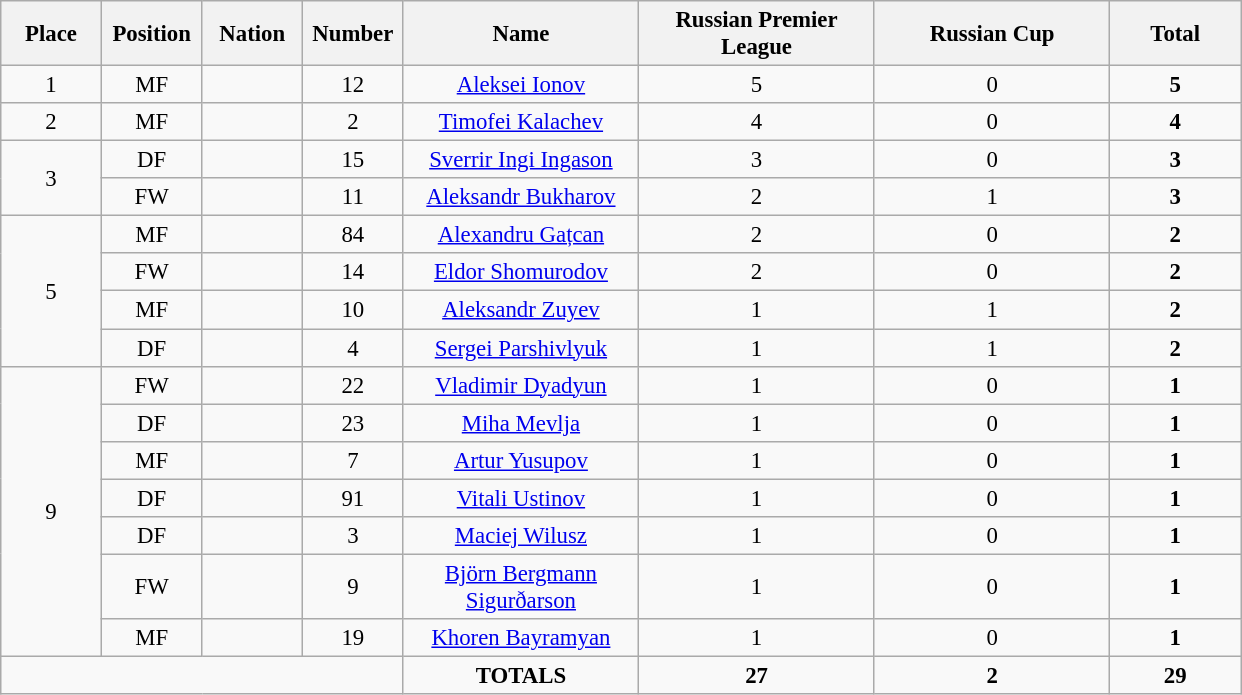<table class="wikitable" style="font-size: 95%; text-align: center;">
<tr>
<th width=60>Place</th>
<th width=60>Position</th>
<th width=60>Nation</th>
<th width=60>Number</th>
<th width=150>Name</th>
<th width=150>Russian Premier League</th>
<th width=150>Russian Cup</th>
<th width=80><strong>Total</strong></th>
</tr>
<tr>
<td>1</td>
<td>MF</td>
<td></td>
<td>12</td>
<td><a href='#'>Aleksei Ionov</a></td>
<td>5</td>
<td>0</td>
<td><strong>5</strong></td>
</tr>
<tr>
<td>2</td>
<td>MF</td>
<td></td>
<td>2</td>
<td><a href='#'>Timofei Kalachev</a></td>
<td>4</td>
<td>0</td>
<td><strong>4</strong></td>
</tr>
<tr>
<td rowspan="2">3</td>
<td>DF</td>
<td></td>
<td>15</td>
<td><a href='#'>Sverrir Ingi Ingason</a></td>
<td>3</td>
<td>0</td>
<td><strong>3</strong></td>
</tr>
<tr>
<td>FW</td>
<td></td>
<td>11</td>
<td><a href='#'>Aleksandr Bukharov</a></td>
<td>2</td>
<td>1</td>
<td><strong>3</strong></td>
</tr>
<tr>
<td rowspan="4">5</td>
<td>MF</td>
<td></td>
<td>84</td>
<td><a href='#'>Alexandru Gațcan</a></td>
<td>2</td>
<td>0</td>
<td><strong>2</strong></td>
</tr>
<tr>
<td>FW</td>
<td></td>
<td>14</td>
<td><a href='#'>Eldor Shomurodov</a></td>
<td>2</td>
<td>0</td>
<td><strong>2</strong></td>
</tr>
<tr>
<td>MF</td>
<td></td>
<td>10</td>
<td><a href='#'>Aleksandr Zuyev</a></td>
<td>1</td>
<td>1</td>
<td><strong>2</strong></td>
</tr>
<tr>
<td>DF</td>
<td></td>
<td>4</td>
<td><a href='#'>Sergei Parshivlyuk</a></td>
<td>1</td>
<td>1</td>
<td><strong>2</strong></td>
</tr>
<tr>
<td rowspan="7">9</td>
<td>FW</td>
<td></td>
<td>22</td>
<td><a href='#'>Vladimir Dyadyun</a></td>
<td>1</td>
<td>0</td>
<td><strong>1</strong></td>
</tr>
<tr>
<td>DF</td>
<td></td>
<td>23</td>
<td><a href='#'>Miha Mevlja</a></td>
<td>1</td>
<td>0</td>
<td><strong>1</strong></td>
</tr>
<tr>
<td>MF</td>
<td></td>
<td>7</td>
<td><a href='#'>Artur Yusupov</a></td>
<td>1</td>
<td>0</td>
<td><strong>1</strong></td>
</tr>
<tr>
<td>DF</td>
<td></td>
<td>91</td>
<td><a href='#'>Vitali Ustinov</a></td>
<td>1</td>
<td>0</td>
<td><strong>1</strong></td>
</tr>
<tr>
<td>DF</td>
<td></td>
<td>3</td>
<td><a href='#'>Maciej Wilusz</a></td>
<td>1</td>
<td>0</td>
<td><strong>1</strong></td>
</tr>
<tr>
<td>FW</td>
<td></td>
<td>9</td>
<td><a href='#'>Björn Bergmann Sigurðarson</a></td>
<td>1</td>
<td>0</td>
<td><strong>1</strong></td>
</tr>
<tr>
<td>MF</td>
<td></td>
<td>19</td>
<td><a href='#'>Khoren Bayramyan</a></td>
<td>1</td>
<td>0</td>
<td><strong>1</strong></td>
</tr>
<tr>
<td colspan="4"></td>
<td><strong>TOTALS</strong></td>
<td><strong>27</strong></td>
<td><strong>2</strong></td>
<td><strong>29</strong></td>
</tr>
</table>
